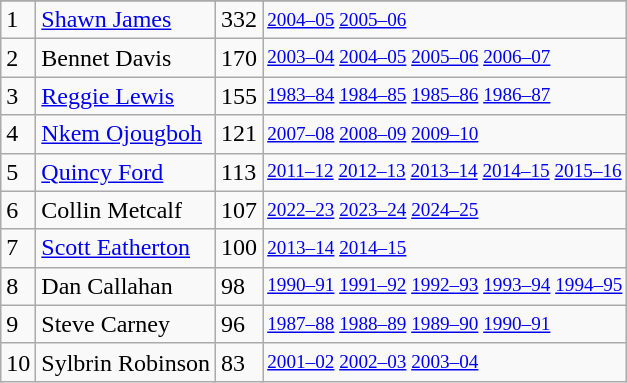<table class="wikitable">
<tr>
</tr>
<tr>
<td>1</td>
<td><a href='#'>Shawn James</a></td>
<td>332</td>
<td style="font-size:80%;"><a href='#'>2004–05</a> <a href='#'>2005–06</a></td>
</tr>
<tr>
<td>2</td>
<td>Bennet Davis</td>
<td>170</td>
<td style="font-size:80%;"><a href='#'>2003–04</a> <a href='#'>2004–05</a> <a href='#'>2005–06</a> <a href='#'>2006–07</a></td>
</tr>
<tr>
<td>3</td>
<td><a href='#'>Reggie Lewis</a></td>
<td>155</td>
<td style="font-size:80%;"><a href='#'>1983–84</a> <a href='#'>1984–85</a> <a href='#'>1985–86</a> <a href='#'>1986–87</a></td>
</tr>
<tr>
<td>4</td>
<td><a href='#'>Nkem Ojougboh</a></td>
<td>121</td>
<td style="font-size:80%;"><a href='#'>2007–08</a> <a href='#'>2008–09</a> <a href='#'>2009–10</a></td>
</tr>
<tr>
<td>5</td>
<td><a href='#'>Quincy Ford</a></td>
<td>113</td>
<td style="font-size:80%;"><a href='#'>2011–12</a> <a href='#'>2012–13</a> <a href='#'>2013–14</a> <a href='#'>2014–15</a> <a href='#'>2015–16</a></td>
</tr>
<tr>
<td>6</td>
<td>Collin Metcalf</td>
<td>107</td>
<td style="font-size:80%;"><a href='#'>2022–23</a> <a href='#'>2023–24</a> <a href='#'>2024–25</a></td>
</tr>
<tr>
<td>7</td>
<td><a href='#'>Scott Eatherton</a></td>
<td>100</td>
<td style="font-size:80%;"><a href='#'>2013–14</a> <a href='#'>2014–15</a></td>
</tr>
<tr>
<td>8</td>
<td>Dan Callahan</td>
<td>98</td>
<td style="font-size:80%;"><a href='#'>1990–91</a> <a href='#'>1991–92</a> <a href='#'>1992–93</a> <a href='#'>1993–94</a> <a href='#'>1994–95</a></td>
</tr>
<tr>
<td>9</td>
<td>Steve Carney</td>
<td>96</td>
<td style="font-size:80%;"><a href='#'>1987–88</a> <a href='#'>1988–89</a> <a href='#'>1989–90</a> <a href='#'>1990–91</a></td>
</tr>
<tr>
<td>10</td>
<td>Sylbrin Robinson</td>
<td>83</td>
<td style="font-size:80%;"><a href='#'>2001–02</a> <a href='#'>2002–03</a> <a href='#'>2003–04</a></td>
</tr>
</table>
